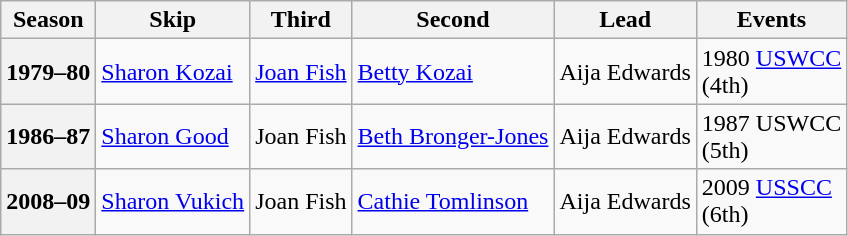<table class="wikitable">
<tr>
<th scope="col">Season</th>
<th scope="col">Skip</th>
<th scope="col">Third</th>
<th scope="col">Second</th>
<th scope="col">Lead</th>
<th scope="col">Events</th>
</tr>
<tr>
<th scope="row">1979–80</th>
<td><a href='#'>Sharon Kozai</a></td>
<td><a href='#'>Joan Fish</a></td>
<td><a href='#'>Betty Kozai</a></td>
<td>Aija Edwards</td>
<td>1980 <a href='#'>USWCC</a> <br> (4th)</td>
</tr>
<tr>
<th scope="row">1986–87</th>
<td><a href='#'>Sharon Good</a></td>
<td>Joan Fish</td>
<td><a href='#'>Beth Bronger-Jones</a></td>
<td>Aija Edwards</td>
<td>1987 USWCC <br> (5th)</td>
</tr>
<tr>
<th scope="row">2008–09</th>
<td><a href='#'>Sharon Vukich</a></td>
<td>Joan Fish</td>
<td><a href='#'>Cathie Tomlinson</a></td>
<td>Aija Edwards</td>
<td>2009 <a href='#'>USSCC</a> <br> (6th)</td>
</tr>
</table>
